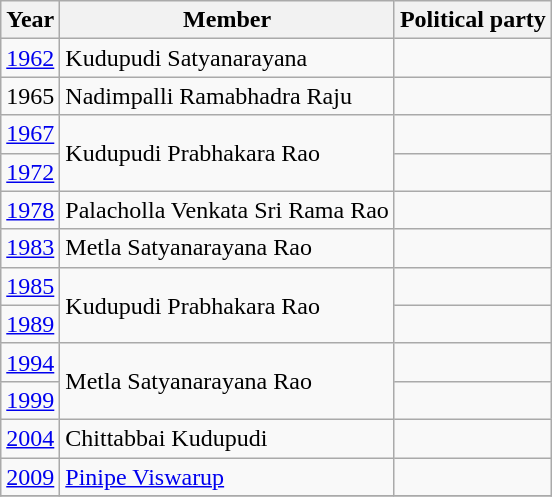<table class="wikitable sortable">
<tr>
<th>Year</th>
<th>Member</th>
<th colspan="2">Political party</th>
</tr>
<tr>
<td><a href='#'>1962</a></td>
<td>Kudupudi Satyanarayana</td>
<td></td>
</tr>
<tr>
<td>1965</td>
<td>Nadimpalli Ramabhadra Raju</td>
<td></td>
</tr>
<tr>
<td><a href='#'>1967</a></td>
<td rowspan=2>Kudupudi Prabhakara Rao</td>
<td></td>
</tr>
<tr>
<td><a href='#'>1972</a></td>
<td></td>
</tr>
<tr>
<td><a href='#'>1978</a></td>
<td>Palacholla Venkata Sri Rama Rao</td>
<td></td>
</tr>
<tr>
<td><a href='#'>1983</a></td>
<td>Metla Satyanarayana Rao</td>
<td></td>
</tr>
<tr>
<td><a href='#'>1985</a></td>
<td rowspan=2>Kudupudi Prabhakara Rao</td>
<td></td>
</tr>
<tr>
<td><a href='#'>1989</a></td>
</tr>
<tr>
<td><a href='#'>1994</a></td>
<td rowspan=2>Metla Satyanarayana Rao</td>
<td></td>
</tr>
<tr>
<td><a href='#'>1999</a></td>
</tr>
<tr>
<td><a href='#'>2004</a></td>
<td>Chittabbai Kudupudi</td>
<td></td>
</tr>
<tr>
<td><a href='#'>2009</a></td>
<td><a href='#'>Pinipe Viswarup</a></td>
<td></td>
</tr>
<tr>
</tr>
</table>
